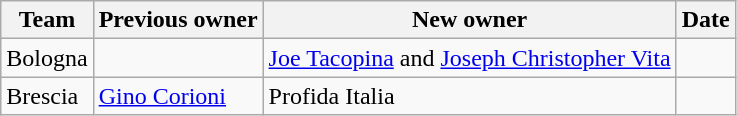<table class="wikitable sortable">
<tr>
<th>Team</th>
<th>Previous owner</th>
<th>New owner</th>
<th>Date</th>
</tr>
<tr>
<td>Bologna</td>
<td> </td>
<td> <a href='#'>Joe Tacopina</a> and  <a href='#'>Joseph Christopher Vita</a></td>
<td></td>
</tr>
<tr>
<td>Brescia</td>
<td> <a href='#'>Gino Corioni</a></td>
<td> Profida Italia</td>
<td></td>
</tr>
</table>
